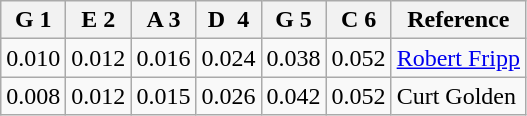<table class="wikitable sortable">
<tr>
<th>G 1</th>
<th>E 2</th>
<th>A 3</th>
<th>D  4</th>
<th>G 5</th>
<th>C 6</th>
<th>Reference</th>
</tr>
<tr>
<td>0.010</td>
<td>0.012</td>
<td>0.016</td>
<td>0.024</td>
<td>0.038</td>
<td>0.052</td>
<td><a href='#'>Robert&nbsp;Fripp</a></td>
</tr>
<tr>
<td>0.008</td>
<td>0.012</td>
<td>0.015</td>
<td>0.026</td>
<td>0.042</td>
<td>0.052</td>
<td>Curt Golden<br></td>
</tr>
</table>
